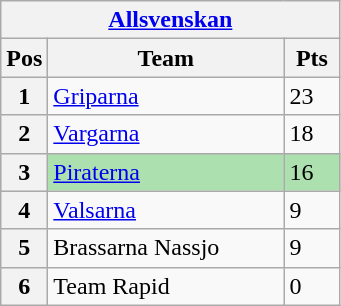<table class="wikitable">
<tr>
<th colspan="3"><a href='#'>Allsvenskan</a></th>
</tr>
<tr>
<th width=20>Pos</th>
<th width=150>Team</th>
<th width=30>Pts</th>
</tr>
<tr>
<th>1</th>
<td><a href='#'>Griparna</a></td>
<td>23</td>
</tr>
<tr>
<th>2</th>
<td><a href='#'>Vargarna</a></td>
<td>18</td>
</tr>
<tr style="background:#ACE1AF;">
<th>3</th>
<td><a href='#'>Piraterna</a></td>
<td>16</td>
</tr>
<tr>
<th>4</th>
<td><a href='#'>Valsarna</a></td>
<td>9</td>
</tr>
<tr>
<th>5</th>
<td>Brassarna Nassjo</td>
<td>9</td>
</tr>
<tr>
<th>6</th>
<td>Team Rapid</td>
<td>0</td>
</tr>
</table>
